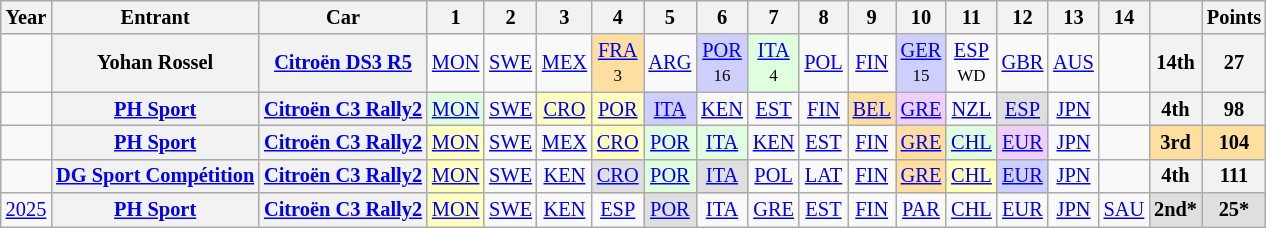<table class="wikitable" border="1" style="text-align:center; font-size:85%;">
<tr>
<th>Year</th>
<th>Entrant</th>
<th>Car</th>
<th>1</th>
<th>2</th>
<th>3</th>
<th>4</th>
<th>5</th>
<th>6</th>
<th>7</th>
<th>8</th>
<th>9</th>
<th>10</th>
<th>11</th>
<th>12</th>
<th>13</th>
<th>14</th>
<th></th>
<th>Points</th>
</tr>
<tr>
<td></td>
<th nowrap>Yohan Rossel</th>
<th nowrap><a href='#'>Citroën DS3 R5</a></th>
<td><a href='#'>MON</a></td>
<td><a href='#'>SWE</a></td>
<td><a href='#'>MEX</a></td>
<td style="background:#FFDF9F;"><a href='#'>FRA</a><br><small>3</small></td>
<td><a href='#'>ARG</a></td>
<td style="background:#CFCFFF;"><a href='#'>POR</a><br><small>16</small></td>
<td style="background:#DFFFDF;"><a href='#'>ITA</a><br><small>4</small></td>
<td><a href='#'>POL</a></td>
<td><a href='#'>FIN</a></td>
<td style="background:#CFCFFF;"><a href='#'>GER</a><br><small>15</small></td>
<td><a href='#'>ESP</a><br><small>WD</small></td>
<td><a href='#'>GBR</a></td>
<td><a href='#'>AUS</a></td>
<td></td>
<th>14th</th>
<th>27</th>
</tr>
<tr>
<td></td>
<th nowrap><a href='#'>PH Sport</a></th>
<th nowrap><a href='#'>Citroën C3 Rally2</a></th>
<td style="background:#DFFFDF;"><a href='#'>MON</a><br></td>
<td><a href='#'>SWE</a></td>
<td style="background:#FFFFBF;"><a href='#'>CRO</a><br></td>
<td style="background:#FFFFBF;"><a href='#'>POR</a><br></td>
<td style="background:#CFCFFF;"><a href='#'>ITA</a><br></td>
<td><a href='#'>KEN</a></td>
<td><a href='#'>EST</a></td>
<td><a href='#'>FIN</a></td>
<td style="background:#FFDF9F;"><a href='#'>BEL</a><br></td>
<td style="background:#EFCFFF;"><a href='#'>GRE</a><br></td>
<td><a href='#'>NZL</a></td>
<td style="background:#dfdfdf;"><a href='#'>ESP</a><br></td>
<td><a href='#'>JPN</a></td>
<td></td>
<th>4th</th>
<th>98</th>
</tr>
<tr>
<td></td>
<th nowrap><a href='#'>PH Sport</a></th>
<th nowrap><a href='#'>Citroën C3 Rally2</a></th>
<td style="background:#FFFFBF;"><a href='#'>MON</a><br></td>
<td><a href='#'>SWE</a></td>
<td><a href='#'>MEX</a></td>
<td style="background:#FFFFBF;"><a href='#'>CRO</a><br></td>
<td style="background:#DFFFDF;"><a href='#'>POR</a><br></td>
<td style="background:#DFFFDF;"><a href='#'>ITA</a><br></td>
<td><a href='#'>KEN</a></td>
<td><a href='#'>EST</a></td>
<td><a href='#'>FIN</a></td>
<td style="background:#FFDF9F;"><a href='#'>GRE</a><br></td>
<td style="background:#DFFFDF;"><a href='#'>CHL</a><br></td>
<td style="background:#EFCFFF;"><a href='#'>EUR</a><br></td>
<td><a href='#'>JPN</a></td>
<td></td>
<th style="background:#FFDF9F;">3rd</th>
<th style="background:#FFDF9F;">104</th>
</tr>
<tr>
<td></td>
<th nowrap><a href='#'>DG Sport Compétition</a></th>
<th nowrap><a href='#'>Citroën C3 Rally2</a></th>
<td style="background:#FFFFBF;"><a href='#'>MON</a><br></td>
<td><a href='#'>SWE</a></td>
<td><a href='#'>KEN</a></td>
<td style="background:#DFDFDF;"><a href='#'>CRO</a><br></td>
<td style="background:#DFFFDF;"><a href='#'>POR</a><br></td>
<td style="background:#DFDFDF;"><a href='#'>ITA</a><br></td>
<td><a href='#'>POL</a></td>
<td><a href='#'>LAT</a></td>
<td><a href='#'>FIN</a></td>
<td style="background:#FFDF9F;"><a href='#'>GRE</a><br></td>
<td style="background:#FFFFBF;"><a href='#'>CHL</a><br></td>
<td style="background:#CFCFFF;"><a href='#'>EUR</a><br></td>
<td><a href='#'>JPN</a></td>
<td></td>
<th>4th</th>
<th>111</th>
</tr>
<tr>
<td><a href='#'>2025</a></td>
<th nowrap><a href='#'>PH Sport</a></th>
<th nowrap><a href='#'>Citroën C3 Rally2</a></th>
<td style="background:#FFFFBF;"><a href='#'>MON</a><br></td>
<td><a href='#'>SWE</a></td>
<td><a href='#'>KEN</a></td>
<td><a href='#'>ESP</a></td>
<td style="background:#DFDFDF;"><a href='#'>POR</a><br></td>
<td><a href='#'>ITA</a></td>
<td><a href='#'>GRE</a></td>
<td><a href='#'>EST</a></td>
<td><a href='#'>FIN</a></td>
<td><a href='#'>PAR</a></td>
<td><a href='#'>CHL</a></td>
<td><a href='#'>EUR</a></td>
<td><a href='#'>JPN</a></td>
<td><a href='#'>SAU</a></td>
<th style="background:#DFDFDF;">2nd*</th>
<th style="background:#DFDFDF;">25*</th>
</tr>
</table>
